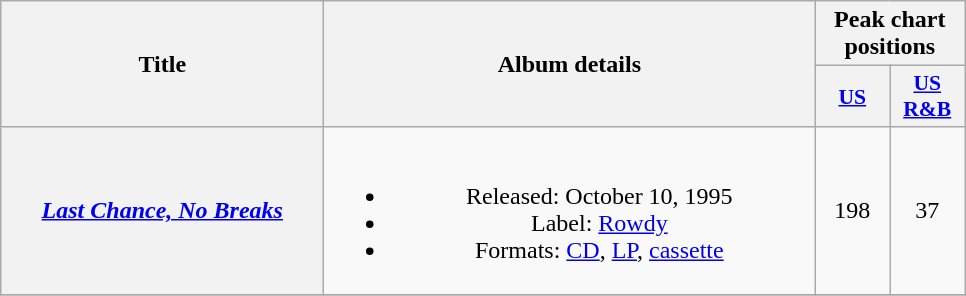<table class="wikitable plainrowheaders" style="text-align:center;">
<tr>
<th scope="col" rowspan="2" style="width:13em;">Title</th>
<th scope="col" rowspan="2" style="width:20em;">Album details</th>
<th scope="col" colspan="2">Peak chart positions</th>
</tr>
<tr>
<th scope="col" style="width:3em;font-size:90%;"><a href='#'>US</a><br></th>
<th scope="col" style="width:3em;font-size:90%;"><a href='#'>US<br>R&B</a><br></th>
</tr>
<tr>
<th scope="row"><em><a href='#'>Last Chance, No Breaks</a></em></th>
<td><br><ul><li>Released: October 10, 1995</li><li>Label: <a href='#'>Rowdy</a></li><li>Formats: <a href='#'>CD</a>, <a href='#'>LP</a>, <a href='#'>cassette</a></li></ul></td>
<td>198</td>
<td>37</td>
</tr>
<tr>
</tr>
</table>
